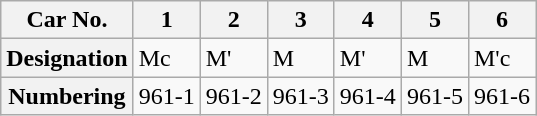<table class="wikitable">
<tr>
<th>Car No.</th>
<th>1</th>
<th>2</th>
<th>3</th>
<th>4</th>
<th>5</th>
<th>6</th>
</tr>
<tr>
<th>Designation</th>
<td>Mc</td>
<td>M'</td>
<td>M</td>
<td>M'</td>
<td>M</td>
<td>M'c</td>
</tr>
<tr>
<th>Numbering</th>
<td>961-1</td>
<td>961-2</td>
<td>961-3</td>
<td>961-4</td>
<td>961-5</td>
<td>961-6</td>
</tr>
</table>
